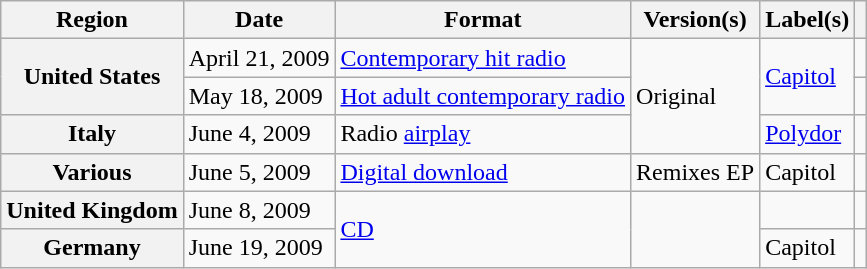<table class="wikitable plainrowheaders">
<tr>
<th scope="col">Region</th>
<th scope="col">Date</th>
<th scope="col">Format</th>
<th scope="col">Version(s)</th>
<th scope="col">Label(s)</th>
<th scope="col"></th>
</tr>
<tr>
<th rowspan="2" scope="row">United States</th>
<td>April 21, 2009</td>
<td><a href='#'>Contemporary hit radio</a></td>
<td rowspan="3">Original</td>
<td rowspan="2"><a href='#'>Capitol</a></td>
<td style="text-align:center;"></td>
</tr>
<tr>
<td>May 18, 2009</td>
<td><a href='#'>Hot adult contemporary radio</a></td>
<td style="text-align:center;"></td>
</tr>
<tr>
<th scope="row">Italy</th>
<td>June 4, 2009</td>
<td>Radio <a href='#'>airplay</a></td>
<td><a href='#'>Polydor</a></td>
<td style="text-align:center;"></td>
</tr>
<tr>
<th scope="row">Various</th>
<td>June 5, 2009</td>
<td><a href='#'>Digital download</a></td>
<td>Remixes EP</td>
<td>Capitol</td>
<td style="text-align:center;"></td>
</tr>
<tr>
<th scope="row">United Kingdom</th>
<td>June 8, 2009</td>
<td rowspan="2"><a href='#'>CD</a></td>
<td rowspan="2"></td>
<td></td>
<td style="text-align:center;"></td>
</tr>
<tr>
<th scope="row">Germany</th>
<td>June 19, 2009</td>
<td>Capitol</td>
<td style="text-align:center;"></td>
</tr>
</table>
